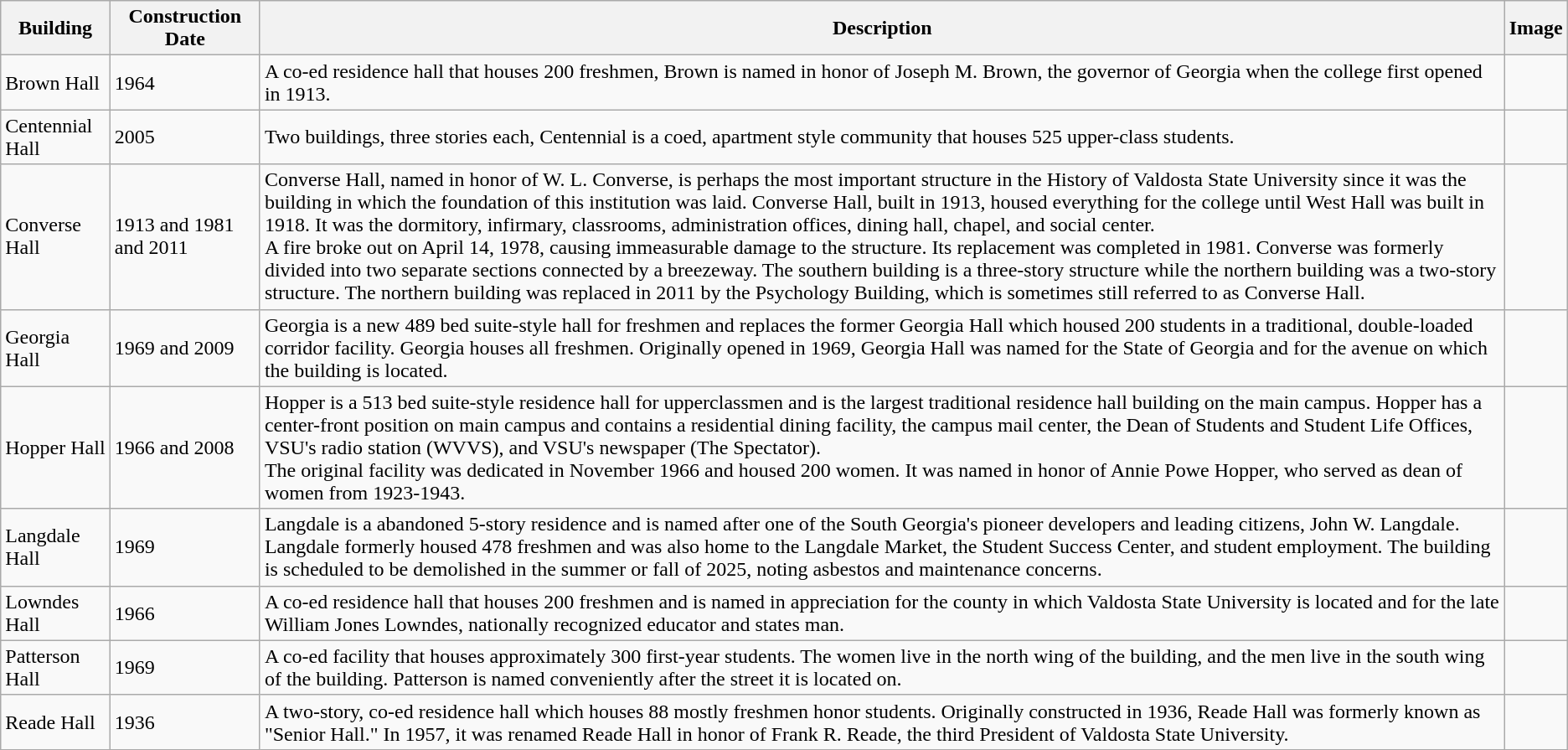<table class="wikitable">
<tr>
<th>Building</th>
<th>Construction Date</th>
<th>Description</th>
<th>Image</th>
</tr>
<tr>
<td>Brown Hall</td>
<td>1964</td>
<td>A co-ed residence hall that houses 200 freshmen, Brown is named in honor of Joseph M. Brown, the governor of Georgia when the college first opened in 1913.</td>
<td></td>
</tr>
<tr>
<td>Centennial Hall</td>
<td>2005</td>
<td>Two buildings, three stories each, Centennial is a coed, apartment style community that houses 525 upper-class students.</td>
<td></td>
</tr>
<tr>
<td>Converse Hall</td>
<td>1913 and 1981 and 2011</td>
<td>Converse Hall, named in honor of W. L. Converse, is perhaps the most important structure in the History of Valdosta State University since it was the building in which the foundation of this institution was laid. Converse Hall, built in 1913, housed everything for the college until West Hall was built in 1918. It was the dormitory, infirmary, classrooms, administration offices, dining hall, chapel, and social center.<br>A fire broke out on April 14, 1978, causing immeasurable damage to the structure. Its replacement was completed in 1981. Converse was formerly divided into two separate sections connected by a breezeway. The southern building is a three-story structure while the northern building was a two-story structure. The northern building was replaced in 2011 by the Psychology Building, which is sometimes still referred to as Converse Hall.</td>
<td></td>
</tr>
<tr>
<td>Georgia Hall</td>
<td>1969 and 2009</td>
<td>Georgia is a new 489 bed suite-style hall for freshmen and replaces the former Georgia Hall which housed 200 students in a traditional, double-loaded corridor facility. Georgia houses all freshmen. Originally opened in 1969, Georgia Hall was named for the State of Georgia and for the avenue on which the building is located.</td>
<td></td>
</tr>
<tr>
<td>Hopper Hall</td>
<td>1966 and 2008</td>
<td>Hopper is a 513 bed suite-style residence hall for upperclassmen and is the largest traditional residence hall building on the main campus. Hopper has a center-front position on main campus and contains a residential dining facility, the campus mail center, the Dean of Students and Student Life Offices, VSU's radio station (WVVS), and VSU's newspaper (The Spectator).<br>The original facility was dedicated in November 1966 and housed 200 women. It was named in honor of Annie Powe Hopper, who served as dean of women from 1923-1943.</td>
<td></td>
</tr>
<tr>
<td>Langdale Hall</td>
<td>1969</td>
<td>Langdale is a abandoned 5-story residence and is named after one of the South Georgia's pioneer developers and leading citizens, John W. Langdale. Langdale formerly housed 478 freshmen and was also home to the Langdale Market, the Student Success Center, and student employment. The building is scheduled to be demolished in the summer or fall of 2025, noting asbestos and maintenance concerns.</td>
<td></td>
</tr>
<tr>
<td>Lowndes Hall</td>
<td>1966</td>
<td>A co-ed residence hall that houses 200 freshmen and is named in appreciation for the county in which Valdosta State University is located and for the late William Jones Lowndes, nationally recognized educator and states man.</td>
<td></td>
</tr>
<tr>
<td>Patterson Hall</td>
<td>1969</td>
<td>A co-ed facility that houses approximately 300 first-year students. The women live in the north wing of the building, and the men live in the south wing of the building. Patterson is named conveniently after the street it is located on.</td>
<td></td>
</tr>
<tr>
<td>Reade Hall</td>
<td>1936</td>
<td>A two-story, co-ed residence hall which houses 88 mostly freshmen honor students. Originally constructed in 1936, Reade Hall was formerly known as "Senior Hall." In 1957, it was renamed Reade Hall in honor of Frank R. Reade, the third President of Valdosta State University.</td>
<td></td>
</tr>
</table>
